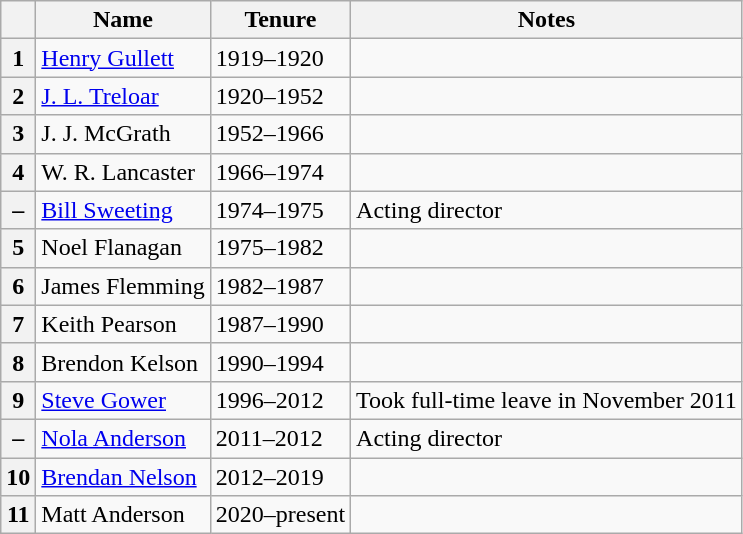<table class="wikitable" border="1">
<tr>
<th></th>
<th>Name</th>
<th>Tenure</th>
<th>Notes</th>
</tr>
<tr>
<th scope="row">1</th>
<td><a href='#'>Henry Gullett</a></td>
<td>1919–1920</td>
<td></td>
</tr>
<tr>
<th scope="row">2</th>
<td><a href='#'>J. L. Treloar</a></td>
<td>1920–1952</td>
<td></td>
</tr>
<tr>
<th scope="row">3</th>
<td>J. J. McGrath</td>
<td>1952–1966</td>
<td></td>
</tr>
<tr>
<th scope="row">4</th>
<td>W. R. Lancaster</td>
<td>1966–1974</td>
<td></td>
</tr>
<tr>
<th scope="row">–</th>
<td><a href='#'>Bill Sweeting</a></td>
<td>1974–1975</td>
<td>Acting director</td>
</tr>
<tr>
<th scope="row">5</th>
<td>Noel Flanagan</td>
<td>1975–1982</td>
<td></td>
</tr>
<tr>
<th scope="row">6</th>
<td>James Flemming</td>
<td>1982–1987</td>
<td></td>
</tr>
<tr>
<th scope="row">7</th>
<td>Keith Pearson</td>
<td>1987–1990</td>
<td></td>
</tr>
<tr>
<th scope="row">8</th>
<td>Brendon Kelson</td>
<td>1990–1994</td>
<td></td>
</tr>
<tr>
<th scope="row">9</th>
<td><a href='#'>Steve Gower</a></td>
<td>1996–2012</td>
<td>Took full-time leave in November 2011</td>
</tr>
<tr>
<th scope="row">–</th>
<td><a href='#'>Nola Anderson</a></td>
<td>2011–2012</td>
<td>Acting director</td>
</tr>
<tr>
<th scope="row">10</th>
<td><a href='#'>Brendan Nelson</a></td>
<td>2012–2019</td>
<td></td>
</tr>
<tr>
<th scope="row">11</th>
<td>Matt Anderson</td>
<td>2020–present</td>
<td></td>
</tr>
</table>
